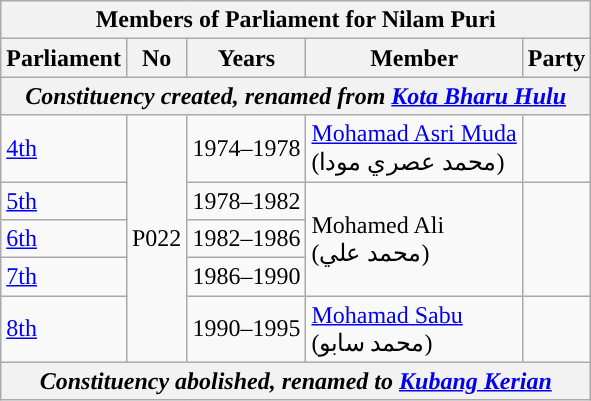<table class=wikitable>
<tr>
<th colspan="5">Members of Parliament for Nilam Puri</th>
</tr>
<tr>
<th>Parliament</th>
<th>No</th>
<th>Years</th>
<th>Member</th>
<th>Party</th>
</tr>
<tr>
<th colspan="5" align="center"><em>Constituency created, renamed from <a href='#'>Kota Bharu Hulu</a></em></th>
</tr>
<tr>
<td><a href='#'>4th</a></td>
<td rowspan="5">P022</td>
<td>1974–1978</td>
<td><a href='#'>Mohamad Asri Muda</a>  <br> (محمد عصري مودا)</td>
<td></td>
</tr>
<tr>
<td><a href='#'>5th</a></td>
<td>1978–1982</td>
<td rowspan="3">Mohamed Ali <br>  (محمد علي)</td>
<td rowspan="3"></td>
</tr>
<tr>
<td><a href='#'>6th</a></td>
<td>1982–1986</td>
</tr>
<tr>
<td><a href='#'>7th</a></td>
<td>1986–1990</td>
</tr>
<tr>
<td><a href='#'>8th</a></td>
<td>1990–1995</td>
<td><a href='#'>Mohamad Sabu</a>  <br> (محمد سابو)</td>
<td></td>
</tr>
<tr>
<th colspan="5" align="center"><em>Constituency abolished, renamed to <a href='#'>Kubang Kerian</a></em></th>
</tr>
</table>
